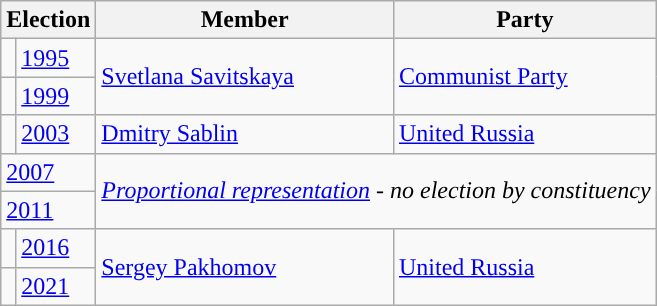<table class="wikitable">
<tr>
<th colspan="2">Election</th>
<th>Member</th>
<th>Party</th>
</tr>
<tr>
<td style="background-color:"></td>
<td><a href='#'>1995</a></td>
<td rowspan=2><a href='#'>Svetlana Savitskaya</a></td>
<td rowspan=2><a href='#'>Communist Party</a></td>
</tr>
<tr>
<td style="background-color:"></td>
<td><a href='#'>1999</a></td>
</tr>
<tr>
<td style="background-color:"></td>
<td><a href='#'>2003</a></td>
<td><a href='#'>Dmitry Sablin</a></td>
<td><a href='#'>United Russia</a></td>
</tr>
<tr>
<td colspan=2><a href='#'>2007</a></td>
<td colspan=2 rowspan=2><em><a href='#'>Proportional representation</a> - no election by constituency</em></td>
</tr>
<tr>
<td colspan=2><a href='#'>2011</a></td>
</tr>
<tr>
<td style="background-color:"></td>
<td><a href='#'>2016</a></td>
<td rowspan=2><a href='#'>Sergey Pakhomov</a></td>
<td rowspan=2><a href='#'>United Russia</a></td>
</tr>
<tr>
<td style="background-color:"></td>
<td><a href='#'>2021</a></td>
</tr>
</table>
